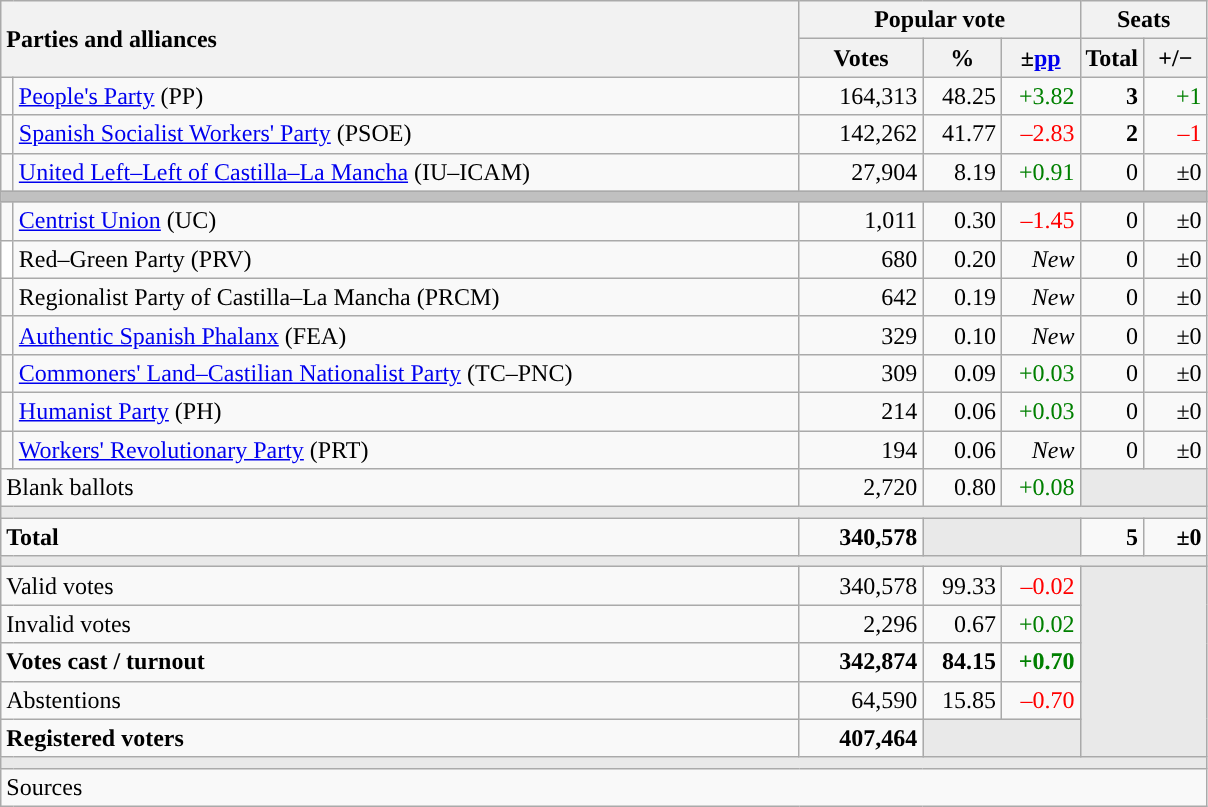<table class="wikitable" style="text-align:right;">
<tr>
<th style="text-align:left;" rowspan="2" colspan="2" width="525">Parties and alliances</th>
<th colspan="3">Popular vote</th>
<th colspan="2">Seats</th>
</tr>
<tr>
<th width="75">Votes</th>
<th width="45">%</th>
<th width="45">±<a href='#'>pp</a></th>
<th width="35">Total</th>
<th width="35">+/−</th>
</tr>
<tr>
<td width="1" style="color:inherit;background:"></td>
<td align="left"><a href='#'>People's Party</a> (PP)</td>
<td>164,313</td>
<td>48.25</td>
<td style="color:green;">+3.82</td>
<td><strong>3</strong></td>
<td style="color:green;">+1</td>
</tr>
<tr>
<td style="color:inherit;background:"></td>
<td align="left"><a href='#'>Spanish Socialist Workers' Party</a> (PSOE)</td>
<td>142,262</td>
<td>41.77</td>
<td style="color:red;">–2.83</td>
<td><strong>2</strong></td>
<td style="color:red;">–1</td>
</tr>
<tr>
<td style="color:inherit;background:"></td>
<td align="left"><a href='#'>United Left–Left of Castilla–La Mancha</a> (IU–ICAM)</td>
<td>27,904</td>
<td>8.19</td>
<td style="color:green;">+0.91</td>
<td>0</td>
<td>±0</td>
</tr>
<tr>
<td colspan="7" bgcolor="#C0C0C0"></td>
</tr>
<tr>
<td style="color:inherit;background:"></td>
<td align="left"><a href='#'>Centrist Union</a> (UC)</td>
<td>1,011</td>
<td>0.30</td>
<td style="color:red;">–1.45</td>
<td>0</td>
<td>±0</td>
</tr>
<tr>
<td bgcolor="white"></td>
<td align="left">Red–Green Party (PRV)</td>
<td>680</td>
<td>0.20</td>
<td><em>New</em></td>
<td>0</td>
<td>±0</td>
</tr>
<tr>
<td style="color:inherit;background:"></td>
<td align="left">Regionalist Party of Castilla–La Mancha (PRCM)</td>
<td>642</td>
<td>0.19</td>
<td><em>New</em></td>
<td>0</td>
<td>±0</td>
</tr>
<tr>
<td style="color:inherit;background:"></td>
<td align="left"><a href='#'>Authentic Spanish Phalanx</a> (FEA)</td>
<td>329</td>
<td>0.10</td>
<td><em>New</em></td>
<td>0</td>
<td>±0</td>
</tr>
<tr>
<td style="color:inherit;background:"></td>
<td align="left"><a href='#'>Commoners' Land–Castilian Nationalist Party</a> (TC–PNC)</td>
<td>309</td>
<td>0.09</td>
<td style="color:green;">+0.03</td>
<td>0</td>
<td>±0</td>
</tr>
<tr>
<td style="color:inherit;background:"></td>
<td align="left"><a href='#'>Humanist Party</a> (PH)</td>
<td>214</td>
<td>0.06</td>
<td style="color:green;">+0.03</td>
<td>0</td>
<td>±0</td>
</tr>
<tr>
<td style="color:inherit;background:"></td>
<td align="left"><a href='#'>Workers' Revolutionary Party</a> (PRT)</td>
<td>194</td>
<td>0.06</td>
<td><em>New</em></td>
<td>0</td>
<td>±0</td>
</tr>
<tr>
<td align="left" colspan="2">Blank ballots</td>
<td>2,720</td>
<td>0.80</td>
<td style="color:green;">+0.08</td>
<td bgcolor="#E9E9E9" colspan="2"></td>
</tr>
<tr>
<td colspan="7" bgcolor="#E9E9E9"></td>
</tr>
<tr style="font-weight:bold;">
<td align="left" colspan="2">Total</td>
<td>340,578</td>
<td bgcolor="#E9E9E9" colspan="2"></td>
<td>5</td>
<td>±0</td>
</tr>
<tr>
<td colspan="7" bgcolor="#E9E9E9"></td>
</tr>
<tr>
<td align="left" colspan="2">Valid votes</td>
<td>340,578</td>
<td>99.33</td>
<td style="color:red;">–0.02</td>
<td bgcolor="#E9E9E9" colspan="2" rowspan="5"></td>
</tr>
<tr>
<td align="left" colspan="2">Invalid votes</td>
<td>2,296</td>
<td>0.67</td>
<td style="color:green;">+0.02</td>
</tr>
<tr style="font-weight:bold;">
<td align="left" colspan="2">Votes cast / turnout</td>
<td>342,874</td>
<td>84.15</td>
<td style="color:green;">+0.70</td>
</tr>
<tr>
<td align="left" colspan="2">Abstentions</td>
<td>64,590</td>
<td>15.85</td>
<td style="color:red;">–0.70</td>
</tr>
<tr style="font-weight:bold;">
<td align="left" colspan="2">Registered voters</td>
<td>407,464</td>
<td bgcolor="#E9E9E9" colspan="2"></td>
</tr>
<tr>
<td colspan="7" bgcolor="#E9E9E9"></td>
</tr>
<tr>
<td align="left" colspan="7">Sources</td>
</tr>
</table>
